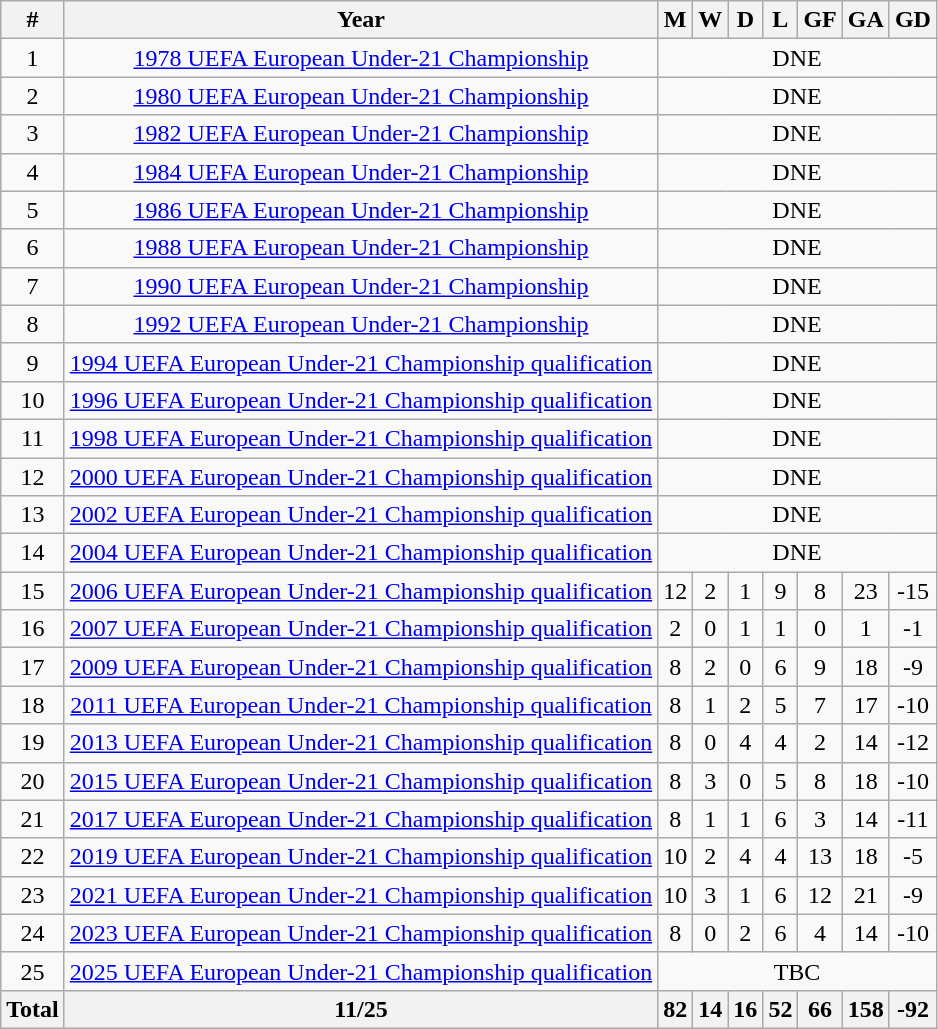<table class="wikitable sortable" style="text-align:center">
<tr>
<th>#</th>
<th>Year</th>
<th>M</th>
<th>W</th>
<th>D</th>
<th>L</th>
<th>GF</th>
<th>GA</th>
<th>GD</th>
</tr>
<tr>
<td>1</td>
<td><a href='#'>1978 UEFA European Under-21 Championship</a></td>
<td colspan=7>DNE</td>
</tr>
<tr>
<td>2</td>
<td><a href='#'>1980 UEFA European Under-21 Championship</a></td>
<td colspan=7>DNE</td>
</tr>
<tr>
<td>3</td>
<td><a href='#'>1982 UEFA European Under-21 Championship</a></td>
<td colspan=7>DNE</td>
</tr>
<tr>
<td>4</td>
<td><a href='#'>1984 UEFA European Under-21 Championship</a></td>
<td colspan=7>DNE</td>
</tr>
<tr>
<td>5</td>
<td><a href='#'>1986 UEFA European Under-21 Championship</a></td>
<td colspan=7>DNE</td>
</tr>
<tr>
<td>6</td>
<td><a href='#'>1988 UEFA European Under-21 Championship</a></td>
<td colspan=7>DNE</td>
</tr>
<tr>
<td>7</td>
<td><a href='#'>1990 UEFA European Under-21 Championship</a></td>
<td colspan=7>DNE</td>
</tr>
<tr>
<td>8</td>
<td><a href='#'>1992 UEFA European Under-21 Championship</a></td>
<td colspan=7>DNE</td>
</tr>
<tr>
<td>9</td>
<td><a href='#'>1994 UEFA European Under-21 Championship qualification</a></td>
<td colspan=7>DNE</td>
</tr>
<tr>
<td>10</td>
<td><a href='#'>1996 UEFA European Under-21 Championship qualification</a></td>
<td colspan=7>DNE</td>
</tr>
<tr>
<td>11</td>
<td><a href='#'>1998 UEFA European Under-21 Championship qualification</a></td>
<td colspan=7>DNE</td>
</tr>
<tr>
<td>12</td>
<td><a href='#'>2000 UEFA European Under-21 Championship qualification</a></td>
<td colspan=7>DNE</td>
</tr>
<tr>
<td>13</td>
<td><a href='#'>2002 UEFA European Under-21 Championship qualification</a></td>
<td colspan=7>DNE</td>
</tr>
<tr>
<td>14</td>
<td><a href='#'>2004 UEFA European Under-21 Championship qualification</a></td>
<td colspan=7>DNE</td>
</tr>
<tr>
<td>15</td>
<td><a href='#'>2006 UEFA European Under-21 Championship qualification</a></td>
<td>12</td>
<td>2</td>
<td>1</td>
<td>9</td>
<td>8</td>
<td>23</td>
<td>-15</td>
</tr>
<tr>
<td>16</td>
<td><a href='#'>2007 UEFA European Under-21 Championship qualification</a></td>
<td>2</td>
<td>0</td>
<td>1</td>
<td>1</td>
<td>0</td>
<td>1</td>
<td>-1</td>
</tr>
<tr>
<td>17</td>
<td><a href='#'>2009 UEFA European Under-21 Championship qualification</a></td>
<td>8</td>
<td>2</td>
<td>0</td>
<td>6</td>
<td>9</td>
<td>18</td>
<td>-9</td>
</tr>
<tr>
<td>18</td>
<td><a href='#'>2011 UEFA European Under-21 Championship qualification</a></td>
<td>8</td>
<td>1</td>
<td>2</td>
<td>5</td>
<td>7</td>
<td>17</td>
<td>-10</td>
</tr>
<tr>
<td>19</td>
<td><a href='#'>2013 UEFA European Under-21 Championship qualification</a></td>
<td>8</td>
<td>0</td>
<td>4</td>
<td>4</td>
<td>2</td>
<td>14</td>
<td>-12</td>
</tr>
<tr>
<td>20</td>
<td><a href='#'>2015 UEFA European Under-21 Championship qualification</a></td>
<td>8</td>
<td>3</td>
<td>0</td>
<td>5</td>
<td>8</td>
<td>18</td>
<td>-10</td>
</tr>
<tr>
<td>21</td>
<td><a href='#'>2017 UEFA European Under-21 Championship qualification</a></td>
<td>8</td>
<td>1</td>
<td>1</td>
<td>6</td>
<td>3</td>
<td>14</td>
<td>-11</td>
</tr>
<tr>
<td>22</td>
<td><a href='#'>2019 UEFA European Under-21 Championship qualification</a></td>
<td>10</td>
<td>2</td>
<td>4</td>
<td>4</td>
<td>13</td>
<td>18</td>
<td>-5</td>
</tr>
<tr>
<td>23</td>
<td><a href='#'>2021 UEFA European Under-21 Championship qualification</a></td>
<td>10</td>
<td>3</td>
<td>1</td>
<td>6</td>
<td>12</td>
<td>21</td>
<td>-9</td>
</tr>
<tr>
<td>24</td>
<td><a href='#'>2023 UEFA European Under-21 Championship qualification</a></td>
<td>8</td>
<td>0</td>
<td>2</td>
<td>6</td>
<td>4</td>
<td>14</td>
<td>-10</td>
</tr>
<tr>
<td>25</td>
<td><a href='#'>2025 UEFA European Under-21 Championship qualification</a></td>
<td colspan=7>TBC</td>
</tr>
<tr>
<th><strong>Total</strong></th>
<th>11/25</th>
<th>82</th>
<th>14</th>
<th>16</th>
<th>52</th>
<th>66</th>
<th>158</th>
<th>-92</th>
</tr>
</table>
